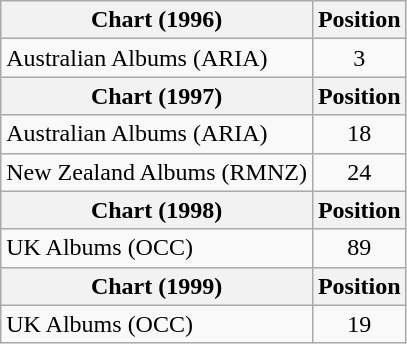<table class="wikitable sortable">
<tr>
<th>Chart (1996)</th>
<th>Position</th>
</tr>
<tr>
<td align="left">Australian Albums (ARIA)</td>
<td align="center">3</td>
</tr>
<tr>
<th>Chart (1997)</th>
<th>Position</th>
</tr>
<tr>
<td align="left">Australian Albums (ARIA)</td>
<td align="center">18</td>
</tr>
<tr>
<td align="left">New Zealand Albums (RMNZ)</td>
<td align="center">24</td>
</tr>
<tr>
<th>Chart (1998)</th>
<th>Position</th>
</tr>
<tr>
<td align="left">UK Albums (OCC)</td>
<td align="center">89</td>
</tr>
<tr>
<th>Chart (1999)</th>
<th>Position</th>
</tr>
<tr>
<td align="left">UK Albums (OCC)</td>
<td align="center">19</td>
</tr>
</table>
